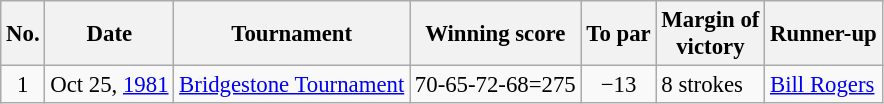<table class="wikitable" style="font-size:95%;">
<tr>
<th>No.</th>
<th>Date</th>
<th>Tournament</th>
<th>Winning score</th>
<th>To par</th>
<th>Margin of<br>victory</th>
<th>Runner-up</th>
</tr>
<tr>
<td align=center>1</td>
<td align=right>Oct 25, <a href='#'>1981</a></td>
<td><a href='#'>Bridgestone Tournament</a></td>
<td align=right>70-65-72-68=275</td>
<td align=center>−13</td>
<td>8 strokes</td>
<td> <a href='#'>Bill Rogers</a></td>
</tr>
</table>
